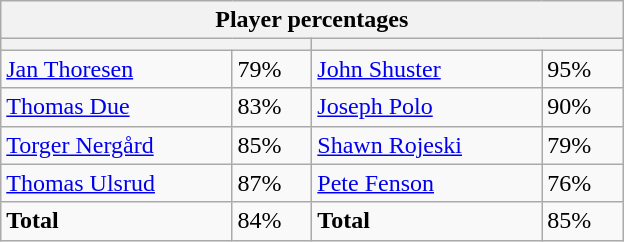<table class="wikitable">
<tr>
<th colspan=4 width=400>Player percentages</th>
</tr>
<tr>
<th colspan=2 width=200></th>
<th colspan=2 width=200></th>
</tr>
<tr>
<td><a href='#'>Jan Thoresen</a></td>
<td>79%</td>
<td><a href='#'>John Shuster</a></td>
<td>95%</td>
</tr>
<tr>
<td><a href='#'>Thomas Due</a></td>
<td>83%</td>
<td><a href='#'>Joseph Polo</a></td>
<td>90%</td>
</tr>
<tr>
<td><a href='#'>Torger Nergård</a></td>
<td>85%</td>
<td><a href='#'>Shawn Rojeski</a></td>
<td>79%</td>
</tr>
<tr>
<td><a href='#'>Thomas Ulsrud</a></td>
<td>87%</td>
<td><a href='#'>Pete Fenson</a></td>
<td>76%</td>
</tr>
<tr>
<td><strong>Total</strong></td>
<td>84%</td>
<td><strong>Total</strong></td>
<td>85%</td>
</tr>
</table>
